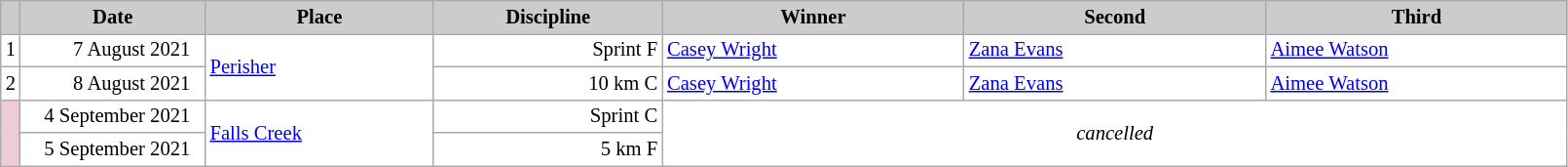<table class="wikitable plainrowheaders" style="background:#fff; font-size:86%; line-height:16px; border:grey solid 1px; border-collapse:collapse;">
<tr style="background:#ccc; text-align:center;">
<th scope="col" style="background:#ccc; width=30 px;"></th>
<th scope="col" style="background:#ccc; width:120px;">Date</th>
<th scope="col" style="background:#ccc; width:150px;">Place</th>
<th scope="col" style="background:#ccc; width:150px;">Discipline</th>
<th scope="col" style="background:#ccc; width:200px;">Winner</th>
<th scope="col" style="background:#ccc; width:200px;">Second</th>
<th scope="col" style="background:#ccc; width:200px;">Third</th>
</tr>
<tr>
<td align=center>1</td>
<td align=right>7 August 2021  </td>
<td rowspan=2> <a href='#'>Perisher</a></td>
<td align=right>Sprint F</td>
<td> <a href='#'>Casey Wright</a></td>
<td> <a href='#'>Zana Evans</a></td>
<td> <a href='#'>Aimee Watson</a></td>
</tr>
<tr>
<td align=center>2</td>
<td align=right>8 August 2021  </td>
<td align=right>10 km C</td>
<td> <a href='#'>Casey Wright</a></td>
<td> <a href='#'>Zana Evans</a></td>
<td> <a href='#'>Aimee Watson</a></td>
</tr>
<tr>
<td rowspan=2 bgcolor="EDCCD5"></td>
<td align=right>4 September 2021  </td>
<td rowspan=2> <a href='#'>Falls Creek</a></td>
<td align=right>Sprint C</td>
<td rowspan=2 colspan=3 align=center><em>cancelled</em></td>
</tr>
<tr>
<td align=right>5 September 2021  </td>
<td align=right>5 km F</td>
</tr>
</table>
